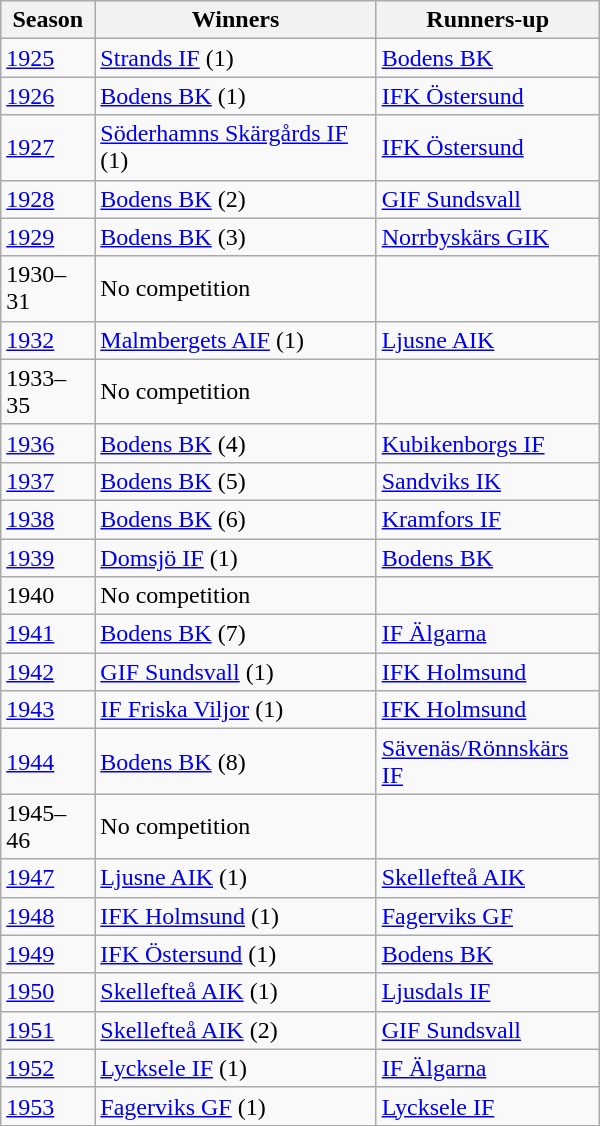<table class="wikitable" style="width:400px;">
<tr>
<th>Season</th>
<th>Winners</th>
<th>Runners-up</th>
</tr>
<tr>
<td><a href='#'>1925</a></td>
<td><a href='#'>Strands IF</a> (1)</td>
<td><a href='#'>Bodens BK</a></td>
</tr>
<tr>
<td><a href='#'>1926</a></td>
<td><a href='#'>Bodens BK</a> (1)</td>
<td><a href='#'>IFK Östersund</a></td>
</tr>
<tr>
<td><a href='#'>1927</a></td>
<td><a href='#'>Söderhamns Skärgårds IF</a> (1)</td>
<td><a href='#'>IFK Östersund</a></td>
</tr>
<tr>
<td><a href='#'>1928</a></td>
<td><a href='#'>Bodens BK</a> (2)</td>
<td><a href='#'>GIF Sundsvall</a></td>
</tr>
<tr>
<td><a href='#'>1929</a></td>
<td><a href='#'>Bodens BK</a> (3)</td>
<td><a href='#'>Norrbyskärs GIK</a></td>
</tr>
<tr>
<td>1930–31</td>
<td>No competition</td>
<td></td>
</tr>
<tr>
<td><a href='#'>1932</a></td>
<td><a href='#'>Malmbergets AIF</a> (1)</td>
<td><a href='#'>Ljusne AIK</a></td>
</tr>
<tr>
<td>1933–35</td>
<td>No competition</td>
<td></td>
</tr>
<tr>
<td><a href='#'>1936</a></td>
<td><a href='#'>Bodens BK</a> (4)</td>
<td><a href='#'>Kubikenborgs IF</a></td>
</tr>
<tr>
<td><a href='#'>1937</a></td>
<td><a href='#'>Bodens BK</a> (5)</td>
<td><a href='#'>Sandviks IK</a></td>
</tr>
<tr>
<td><a href='#'>1938</a></td>
<td><a href='#'>Bodens BK</a> (6)</td>
<td><a href='#'>Kramfors IF</a></td>
</tr>
<tr>
<td><a href='#'>1939</a></td>
<td><a href='#'>Domsjö IF</a> (1)</td>
<td><a href='#'>Bodens BK</a></td>
</tr>
<tr>
<td>1940</td>
<td>No competition</td>
<td></td>
</tr>
<tr>
<td><a href='#'>1941</a></td>
<td><a href='#'>Bodens BK</a> (7)</td>
<td><a href='#'>IF Älgarna</a></td>
</tr>
<tr>
<td><a href='#'>1942</a></td>
<td><a href='#'>GIF Sundsvall</a> (1)</td>
<td><a href='#'>IFK Holmsund</a></td>
</tr>
<tr>
<td><a href='#'>1943</a></td>
<td><a href='#'>IF Friska Viljor</a> (1)</td>
<td><a href='#'>IFK Holmsund</a></td>
</tr>
<tr>
<td><a href='#'>1944</a></td>
<td><a href='#'>Bodens BK</a> (8)</td>
<td><a href='#'>Sävenäs/Rönnskärs IF</a></td>
</tr>
<tr>
<td>1945–46</td>
<td>No competition</td>
<td></td>
</tr>
<tr>
<td><a href='#'>1947</a></td>
<td><a href='#'>Ljusne AIK</a> (1)</td>
<td><a href='#'>Skellefteå AIK</a></td>
</tr>
<tr>
<td><a href='#'>1948</a></td>
<td><a href='#'>IFK Holmsund</a> (1)</td>
<td><a href='#'>Fagerviks GF</a></td>
</tr>
<tr>
<td><a href='#'>1949</a></td>
<td><a href='#'>IFK Östersund</a> (1)</td>
<td><a href='#'>Bodens BK</a></td>
</tr>
<tr>
<td><a href='#'>1950</a></td>
<td><a href='#'>Skellefteå AIK</a> (1)</td>
<td><a href='#'>Ljusdals IF</a></td>
</tr>
<tr>
<td><a href='#'>1951</a></td>
<td><a href='#'>Skellefteå AIK</a> (2)</td>
<td><a href='#'>GIF Sundsvall</a></td>
</tr>
<tr>
<td><a href='#'>1952</a></td>
<td><a href='#'>Lycksele IF</a> (1)</td>
<td><a href='#'>IF Älgarna</a></td>
</tr>
<tr>
<td><a href='#'>1953</a></td>
<td><a href='#'>Fagerviks GF</a> (1)</td>
<td><a href='#'>Lycksele IF</a></td>
</tr>
</table>
